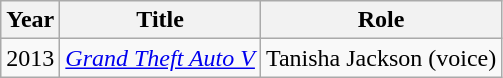<table class="wikitable sortable">
<tr>
<th>Year</th>
<th>Title</th>
<th>Role</th>
</tr>
<tr>
<td>2013</td>
<td><em><a href='#'>Grand Theft Auto V</a></em></td>
<td>Tanisha Jackson (voice)</td>
</tr>
</table>
